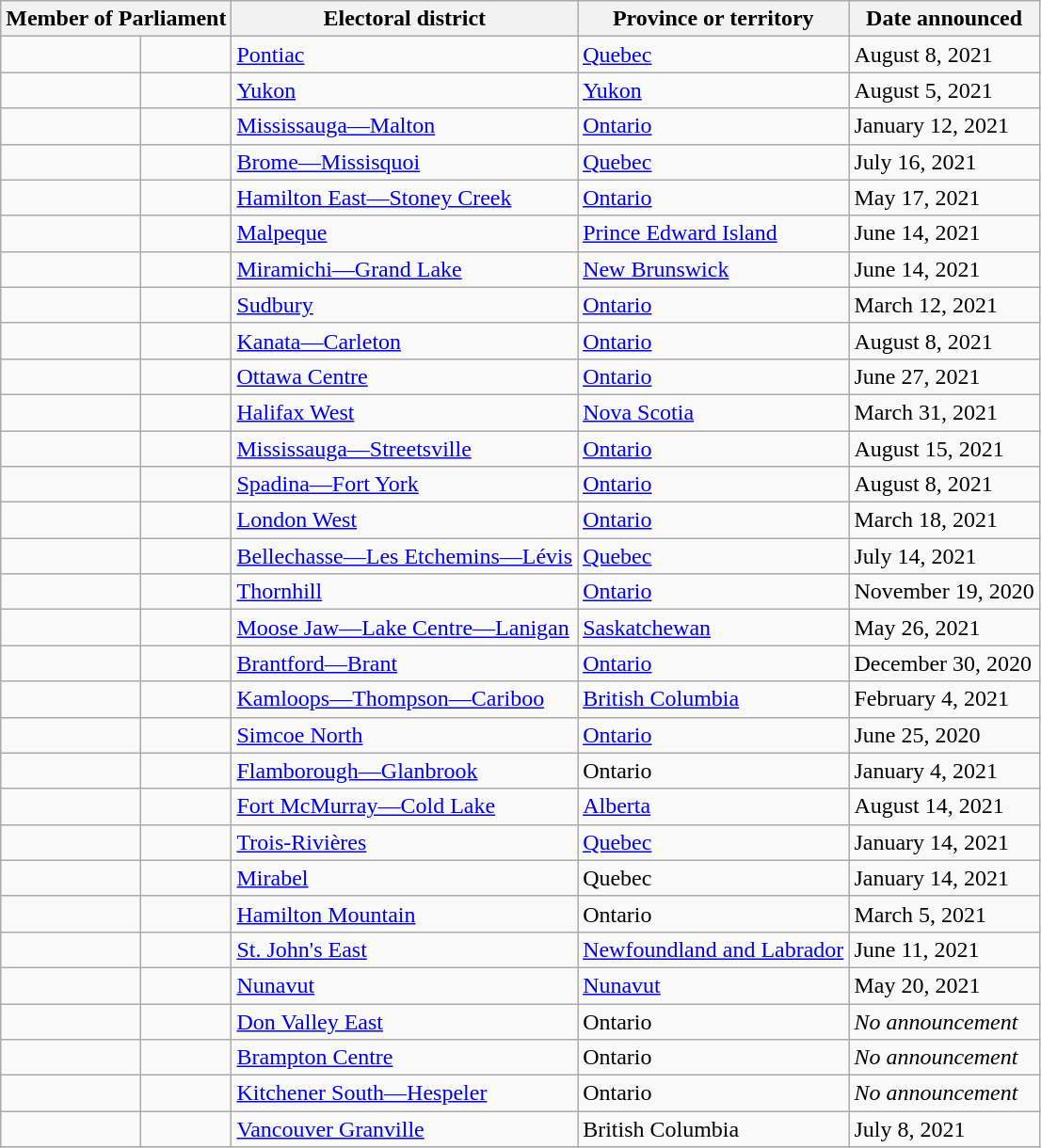<table class="wikitable sortable">
<tr>
<th colspan="2">Member of Parliament</th>
<th>Electoral district</th>
<th>Province or territory</th>
<th>Date announced</th>
</tr>
<tr>
<td> </td>
<td></td>
<td><a href='#'>Pontiac</a></td>
<td><a href='#'>Quebec</a></td>
<td>August 8, 2021</td>
</tr>
<tr>
<td> </td>
<td></td>
<td><a href='#'>Yukon</a></td>
<td><a href='#'>Yukon</a></td>
<td>August 5, 2021</td>
</tr>
<tr>
<td> </td>
<td></td>
<td><a href='#'>Mississauga—Malton</a></td>
<td><a href='#'>Ontario</a></td>
<td>January 12, 2021</td>
</tr>
<tr>
<td> </td>
<td></td>
<td><a href='#'>Brome—Missisquoi</a></td>
<td><a href='#'>Quebec</a></td>
<td>July 16, 2021</td>
</tr>
<tr>
<td> </td>
<td></td>
<td><a href='#'>Hamilton East—Stoney Creek</a></td>
<td><a href='#'>Ontario</a></td>
<td>May 17, 2021</td>
</tr>
<tr>
<td> </td>
<td></td>
<td><a href='#'>Malpeque</a></td>
<td><a href='#'>Prince Edward Island</a></td>
<td>June 14, 2021</td>
</tr>
<tr>
<td> </td>
<td></td>
<td><a href='#'>Miramichi—Grand Lake</a></td>
<td><a href='#'>New Brunswick</a></td>
<td>June 14, 2021</td>
</tr>
<tr>
<td> </td>
<td></td>
<td><a href='#'>Sudbury</a></td>
<td><a href='#'>Ontario</a></td>
<td>March 12, 2021</td>
</tr>
<tr>
<td> </td>
<td></td>
<td><a href='#'>Kanata—Carleton</a></td>
<td><a href='#'>Ontario</a></td>
<td>August 8, 2021</td>
</tr>
<tr>
<td> </td>
<td></td>
<td><a href='#'>Ottawa Centre</a></td>
<td><a href='#'>Ontario</a></td>
<td>June 27, 2021</td>
</tr>
<tr>
<td> </td>
<td></td>
<td><a href='#'>Halifax West</a></td>
<td><a href='#'>Nova Scotia</a></td>
<td>March 31, 2021</td>
</tr>
<tr>
<td> </td>
<td></td>
<td><a href='#'>Mississauga—Streetsville</a></td>
<td><a href='#'>Ontario</a></td>
<td>August 15, 2021</td>
</tr>
<tr>
<td> </td>
<td></td>
<td><a href='#'>Spadina—Fort York</a></td>
<td><a href='#'>Ontario</a></td>
<td>August 8, 2021</td>
</tr>
<tr>
<td> </td>
<td></td>
<td><a href='#'>London West</a></td>
<td><a href='#'>Ontario</a></td>
<td>March 18, 2021</td>
</tr>
<tr>
<td> </td>
<td></td>
<td><a href='#'>Bellechasse—Les Etchemins—Lévis</a></td>
<td><a href='#'>Quebec</a></td>
<td>July 14, 2021</td>
</tr>
<tr>
<td> </td>
<td></td>
<td><a href='#'>Thornhill</a></td>
<td><a href='#'>Ontario</a></td>
<td>November 19, 2020</td>
</tr>
<tr>
<td> </td>
<td></td>
<td><a href='#'>Moose Jaw—Lake Centre—Lanigan</a></td>
<td><a href='#'>Saskatchewan</a></td>
<td>May 26, 2021</td>
</tr>
<tr>
<td> </td>
<td></td>
<td><a href='#'>Brantford—Brant</a></td>
<td><a href='#'>Ontario</a></td>
<td>December 30, 2020</td>
</tr>
<tr>
<td> </td>
<td></td>
<td><a href='#'>Kamloops—Thompson—Cariboo</a></td>
<td><a href='#'>British Columbia</a></td>
<td>February 4, 2021</td>
</tr>
<tr>
<td> </td>
<td></td>
<td><a href='#'>Simcoe North</a></td>
<td><a href='#'>Ontario</a></td>
<td>June 25, 2020</td>
</tr>
<tr>
<td> </td>
<td></td>
<td><a href='#'>Flamborough—Glanbrook</a></td>
<td>Ontario</td>
<td>January 4, 2021</td>
</tr>
<tr>
<td> </td>
<td></td>
<td><a href='#'>Fort McMurray—Cold Lake</a></td>
<td><a href='#'>Alberta</a></td>
<td>August 14, 2021</td>
</tr>
<tr>
<td> </td>
<td></td>
<td><a href='#'>Trois-Rivières</a></td>
<td><a href='#'>Quebec</a></td>
<td>January 14, 2021</td>
</tr>
<tr>
<td> </td>
<td></td>
<td><a href='#'>Mirabel</a></td>
<td>Quebec</td>
<td>January 14, 2021</td>
</tr>
<tr>
<td> </td>
<td></td>
<td><a href='#'>Hamilton Mountain</a></td>
<td>Ontario</td>
<td>March 5, 2021</td>
</tr>
<tr>
<td> </td>
<td></td>
<td><a href='#'>St. John's East</a></td>
<td><a href='#'>Newfoundland and Labrador</a></td>
<td>June 11, 2021</td>
</tr>
<tr>
<td> </td>
<td></td>
<td><a href='#'>Nunavut</a></td>
<td><a href='#'>Nunavut</a></td>
<td>May 20, 2021</td>
</tr>
<tr>
<td> </td>
<td></td>
<td><a href='#'>Don Valley East</a></td>
<td>Ontario</td>
<td><em>No announcement</em></td>
</tr>
<tr>
<td> </td>
<td></td>
<td><a href='#'>Brampton Centre</a></td>
<td>Ontario</td>
<td><em>No announcement</em></td>
</tr>
<tr>
<td> </td>
<td></td>
<td><a href='#'>Kitchener South—Hespeler</a></td>
<td>Ontario</td>
<td><em>No announcement</em></td>
</tr>
<tr>
<td> </td>
<td></td>
<td><a href='#'>Vancouver Granville</a></td>
<td>British Columbia</td>
<td>July 8, 2021</td>
</tr>
</table>
